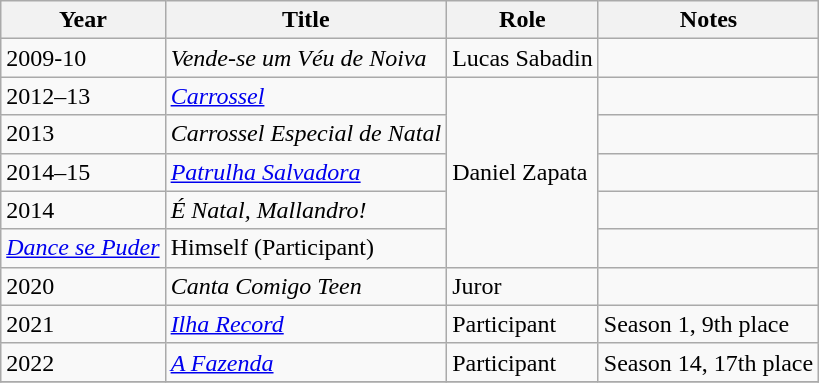<table class="wikitable">
<tr>
<th scope="col">Year</th>
<th scope="col">Title</th>
<th scope="col" class="unsortable">Role</th>
<th scopr="col">Notes</th>
</tr>
<tr>
<td>2009-10</td>
<td><em>Vende-se um Véu de Noiva</em></td>
<td>Lucas Sabadin</td>
<td></td>
</tr>
<tr>
<td>2012–13</td>
<td><em><a href='#'>Carrossel</a></em></td>
<td rowspan="5">Daniel Zapata</td>
<td></td>
</tr>
<tr>
<td>2013</td>
<td><em>Carrossel Especial de Natal</em></td>
<td></td>
</tr>
<tr>
<td>2014–15</td>
<td><em><a href='#'>Patrulha Salvadora</a></em></td>
<td></td>
</tr>
<tr>
<td>2014</td>
<td><em>É Natal, Mallandro!</em></td>
<td></td>
</tr>
<tr>
<td><em><a href='#'>Dance se Puder</a></em></td>
<td>Himself (Participant)</td>
<td></td>
</tr>
<tr>
<td>2020</td>
<td><em>Canta Comigo Teen</em></td>
<td>Juror</td>
<td></td>
</tr>
<tr>
<td>2021</td>
<td><em><a href='#'>Ilha Record</a></em></td>
<td>Participant</td>
<td>Season 1, 9th place</td>
</tr>
<tr>
<td>2022</td>
<td><em><a href='#'>A Fazenda</a></em></td>
<td>Participant</td>
<td>Season 14, 17th place</td>
</tr>
<tr>
</tr>
</table>
